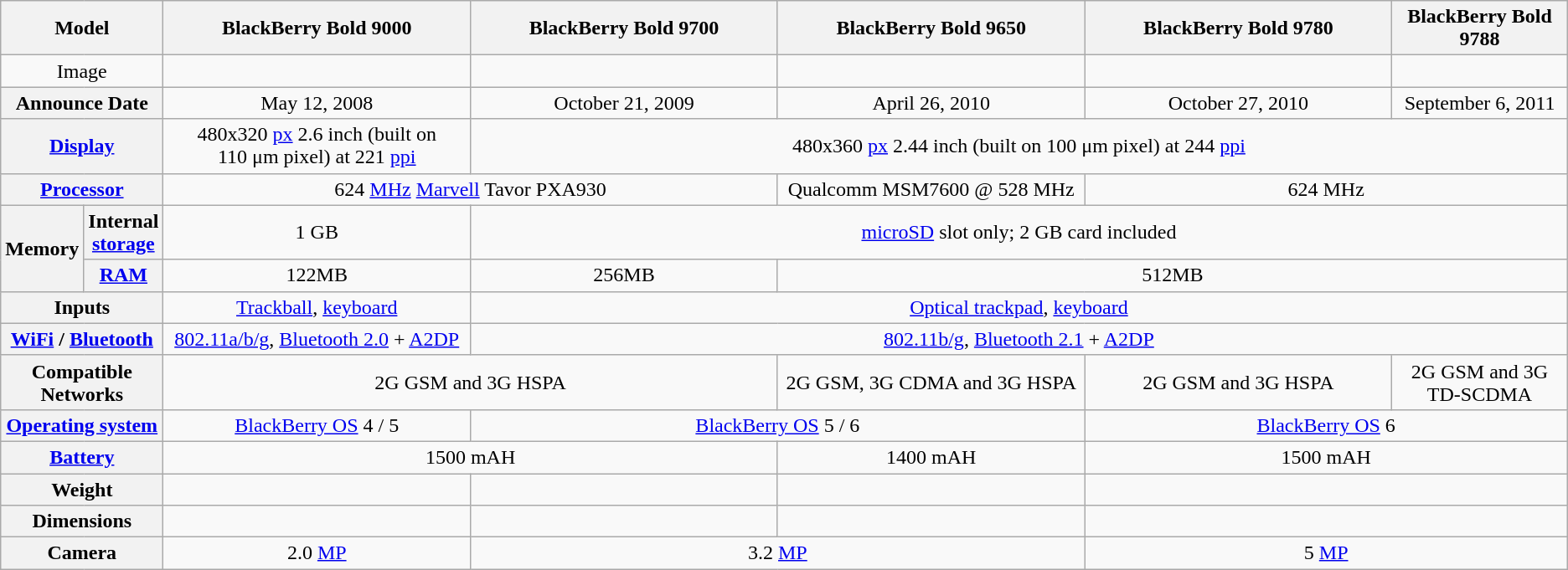<table class="wikitable" style="text-align: center;">
<tr>
<th colspan=2>Model</th>
<th width="22%">BlackBerry Bold 9000</th>
<th width="22%">BlackBerry Bold 9700</th>
<th width="22%">BlackBerry Bold 9650</th>
<th width="22%">BlackBerry Bold 9780</th>
<th width="22%">BlackBerry Bold 9788</th>
</tr>
<tr>
<td colspan=2>Image</td>
<td></td>
<td></td>
<td></td>
<td></td>
<td colspan=2></td>
</tr>
<tr>
<th colspan=2>Announce Date</th>
<td>May 12, 2008</td>
<td>October 21, 2009</td>
<td>April 26, 2010</td>
<td>October 27, 2010</td>
<td>September 6, 2011</td>
</tr>
<tr>
<th colspan=2><a href='#'>Display</a></th>
<td>480x320 <a href='#'>px</a> 2.6 inch (built on 110 μm pixel) at 221 <a href='#'>ppi</a></td>
<td colspan=4>480x360 <a href='#'>px</a> 2.44 inch (built on 100 μm pixel) at 244 <a href='#'>ppi</a></td>
</tr>
<tr>
<th colspan=2><a href='#'>Processor</a></th>
<td colspan=2>624 <a href='#'>MHz</a> <a href='#'>Marvell</a> Tavor PXA930</td>
<td>Qualcomm MSM7600 @ 528 MHz</td>
<td colspan=2>624 MHz</td>
</tr>
<tr>
<th rowspan=2>Memory</th>
<th>Internal <a href='#'>storage</a></th>
<td>1 GB</td>
<td colspan=4><a href='#'>microSD</a> slot only; 2 GB card included</td>
</tr>
<tr>
<th><a href='#'>RAM</a></th>
<td>122MB</td>
<td>256MB</td>
<td colspan=3>512MB</td>
</tr>
<tr>
<th colspan=2>Inputs</th>
<td><a href='#'>Trackball</a>, <a href='#'>keyboard</a></td>
<td colspan=4><a href='#'>Optical trackpad</a>, <a href='#'>keyboard</a></td>
</tr>
<tr>
<th colspan=2><a href='#'>WiFi</a> / <a href='#'>Bluetooth</a></th>
<td><a href='#'>802.11a/b/g</a>, <a href='#'>Bluetooth 2.0</a> + <a href='#'>A2DP</a></td>
<td colspan=4><a href='#'>802.11b/g</a>, <a href='#'>Bluetooth 2.1</a> + <a href='#'>A2DP</a></td>
</tr>
<tr>
<th colspan=2>Compatible Networks</th>
<td colspan="2">2G GSM and 3G HSPA</td>
<td>2G GSM, 3G CDMA and 3G HSPA</td>
<td>2G GSM and 3G HSPA</td>
<td>2G GSM and 3G TD-SCDMA</td>
</tr>
<tr>
<th colspan=2><a href='#'>Operating system</a></th>
<td><a href='#'>BlackBerry OS</a> 4 / 5</td>
<td colspan=2><a href='#'>BlackBerry OS</a> 5 / 6</td>
<td colspan=2><a href='#'>BlackBerry OS</a> 6</td>
</tr>
<tr>
<th colspan=2><a href='#'>Battery</a></th>
<td colspan=2>1500 mAH</td>
<td>1400 mAH</td>
<td colspan=2>1500 mAH</td>
</tr>
<tr>
<th colspan=2>Weight</th>
<td></td>
<td></td>
<td></td>
<td colspan=2></td>
</tr>
<tr>
<th colspan=2>Dimensions</th>
<td></td>
<td></td>
<td></td>
<td colspan=2></td>
</tr>
<tr>
<th colspan=2>Camera</th>
<td>2.0 <a href='#'>MP</a></td>
<td colspan=2>3.2 <a href='#'>MP</a></td>
<td colspan=2>5 <a href='#'>MP</a></td>
</tr>
</table>
